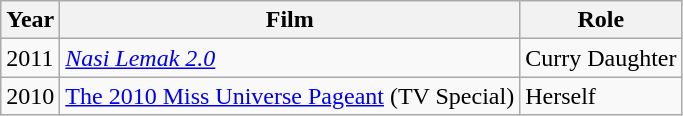<table class="wikitable">
<tr>
<th>Year</th>
<th>Film</th>
<th>Role</th>
</tr>
<tr>
<td>2011</td>
<td><em><a href='#'>Nasi Lemak 2.0</a></em></td>
<td>Curry Daughter</td>
</tr>
<tr>
<td>2010</td>
<td><a href='#'>The 2010 Miss Universe Pageant</a> (TV Special)</td>
<td>Herself</td>
</tr>
</table>
